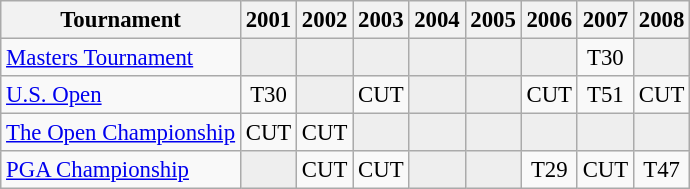<table class="wikitable" style="font-size:95%;text-align:center;">
<tr>
<th>Tournament</th>
<th>2001</th>
<th>2002</th>
<th>2003</th>
<th>2004</th>
<th>2005</th>
<th>2006</th>
<th>2007</th>
<th>2008</th>
</tr>
<tr>
<td align=left><a href='#'>Masters Tournament</a></td>
<td style="background:#eeeeee;"></td>
<td style="background:#eeeeee;"></td>
<td style="background:#eeeeee;"></td>
<td style="background:#eeeeee;"></td>
<td style="background:#eeeeee;"></td>
<td style="background:#eeeeee;"></td>
<td>T30</td>
<td style="background:#eeeeee;"></td>
</tr>
<tr>
<td align=left><a href='#'>U.S. Open</a></td>
<td>T30</td>
<td style="background:#eeeeee;"></td>
<td>CUT</td>
<td style="background:#eeeeee;"></td>
<td style="background:#eeeeee;"></td>
<td>CUT</td>
<td>T51</td>
<td>CUT</td>
</tr>
<tr>
<td align=left><a href='#'>The Open Championship</a></td>
<td>CUT</td>
<td>CUT</td>
<td style="background:#eeeeee;"></td>
<td style="background:#eeeeee;"></td>
<td style="background:#eeeeee;"></td>
<td style="background:#eeeeee;"></td>
<td style="background:#eeeeee;"></td>
<td style="background:#eeeeee;"></td>
</tr>
<tr>
<td align=left><a href='#'>PGA Championship</a></td>
<td style="background:#eeeeee;"></td>
<td>CUT</td>
<td>CUT</td>
<td style="background:#eeeeee;"></td>
<td style="background:#eeeeee;"></td>
<td>T29</td>
<td>CUT</td>
<td>T47</td>
</tr>
</table>
